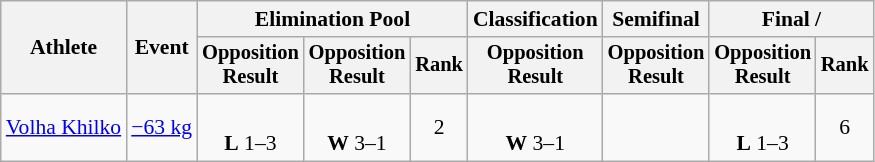<table class="wikitable" style="font-size:90%">
<tr>
<th rowspan="2">Athlete</th>
<th rowspan="2">Event</th>
<th colspan=3>Elimination Pool</th>
<th>Classification</th>
<th>Semifinal</th>
<th colspan=2>Final / </th>
</tr>
<tr style="font-size: 95%">
<th>Opposition<br>Result</th>
<th>Opposition<br>Result</th>
<th>Rank</th>
<th>Opposition<br>Result</th>
<th>Opposition<br>Result</th>
<th>Opposition<br>Result</th>
<th>Rank</th>
</tr>
<tr align=center>
<td align=left><a href='#'>Volha Khilko</a></td>
<td align=left><a href='#'>−63 kg</a></td>
<td><br><strong>L</strong> 1–3 <sup></sup></td>
<td><br><strong>W</strong> 3–1 <sup></sup></td>
<td>2</td>
<td><br><strong>W</strong> 3–1 <sup></sup></td>
<td></td>
<td><br><strong>L</strong> 1–3 <sup></sup></td>
<td>6</td>
</tr>
</table>
